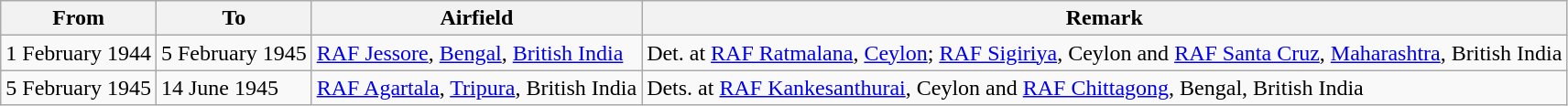<table class="wikitable">
<tr>
<th>From</th>
<th>To</th>
<th>Airfield</th>
<th>Remark</th>
</tr>
<tr>
<td>1 February 1944</td>
<td>5 February 1945</td>
<td><a href='#'>RAF Jessore</a>, <a href='#'>Bengal</a>, <a href='#'>British India</a></td>
<td>Det. at <a href='#'>RAF Ratmalana</a>, <a href='#'>Ceylon</a>; <a href='#'>RAF Sigiriya</a>, Ceylon and <a href='#'>RAF Santa Cruz</a>, <a href='#'>Maharashtra</a>, British India</td>
</tr>
<tr>
<td>5 February 1945</td>
<td>14 June 1945</td>
<td><a href='#'>RAF Agartala</a>, <a href='#'>Tripura</a>, British India</td>
<td>Dets. at <a href='#'>RAF Kankesanthurai</a>, Ceylon and <a href='#'>RAF Chittagong</a>, Bengal, British India</td>
</tr>
</table>
